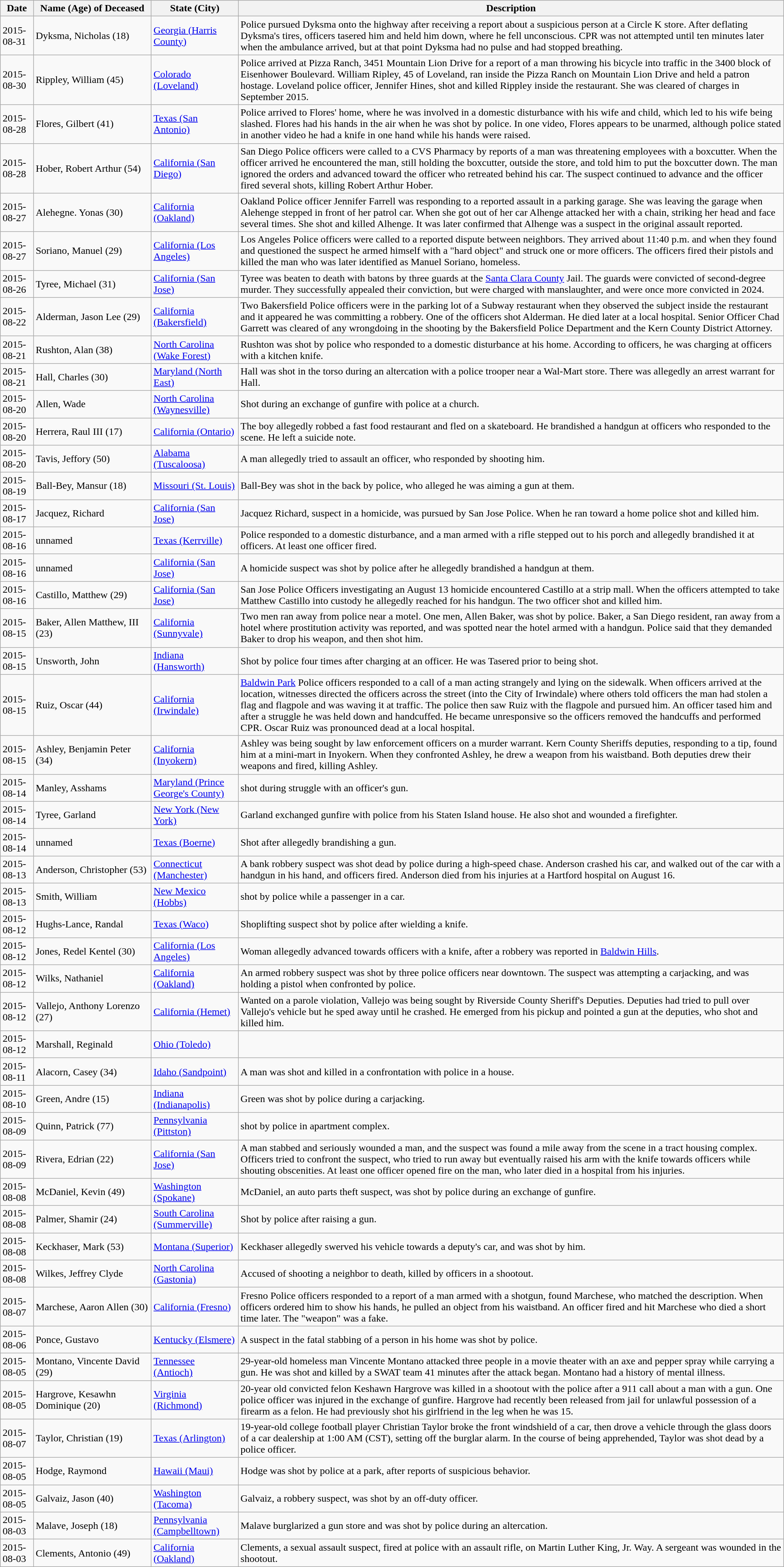<table class="wikitable sortable" id="killed">
<tr>
<th>Date</th>
<th nowrap>Name (Age) of Deceased</th>
<th>State (City)</th>
<th>Description</th>
</tr>
<tr>
<td>2015-08-31</td>
<td>Dyksma, Nicholas (18)</td>
<td><a href='#'>Georgia (Harris County)</a></td>
<td>Police pursued Dyksma onto the highway after receiving a report about a suspicious person at a Circle K store. After deflating Dyksma's tires, officers tasered him and held him down, where he fell unconscious. CPR was not attempted until ten minutes later when the ambulance arrived, but at that point Dyksma had no pulse and had stopped breathing.</td>
</tr>
<tr>
<td>2015-08-30</td>
<td>Rippley, William (45)</td>
<td><a href='#'>Colorado (Loveland)</a></td>
<td>Police arrived at Pizza Ranch, 3451 Mountain Lion Drive for a report of a man throwing his bicycle into traffic in the 3400 block of Eisenhower Boulevard. William Ripley, 45 of Loveland, ran inside the Pizza Ranch on Mountain Lion Drive and held a patron hostage. Loveland police officer, Jennifer Hines, shot and killed Rippley inside the restaurant. She was cleared of charges in September 2015.</td>
</tr>
<tr>
<td>2015-08-28</td>
<td>Flores, Gilbert (41)</td>
<td><a href='#'>Texas (San Antonio)</a></td>
<td>Police arrived to Flores' home, where he was involved in a domestic disturbance with his wife and child, which led to his wife being slashed. Flores had his hands in the air when he was shot by police. In one video, Flores appears to be unarmed, although police stated in another video he had a knife in one hand while his hands were raised.</td>
</tr>
<tr>
<td>2015-08-28</td>
<td>Hober, Robert Arthur (54)</td>
<td><a href='#'>California (San Diego)</a></td>
<td>San Diego Police officers were called to a CVS Pharmacy by reports of a man was threatening employees with a boxcutter.  When the officer arrived he encountered the man, still holding the boxcutter, outside the store, and told him to put the boxcutter down.  The man ignored the orders and advanced toward the officer who retreated behind his car.  The suspect continued to advance and the officer fired several shots, killing Robert Arthur Hober.</td>
</tr>
<tr>
<td>2015-08-27</td>
<td>Alehegne. Yonas (30)</td>
<td><a href='#'>California (Oakland)</a></td>
<td>Oakland Police officer Jennifer Farrell was responding to a reported assault in a parking garage.  She was leaving the garage when Alehenge stepped in front of her patrol car.  When she got out of her car Alhenge attacked her with a chain, striking her head and face several times.  She shot and killed Alhenge.  It was later confirmed that Alhenge was a suspect in the original assault reported.</td>
</tr>
<tr>
<td>2015-08-27</td>
<td>Soriano, Manuel (29)</td>
<td><a href='#'>California (Los Angeles)</a></td>
<td>Los Angeles Police officers were called to a reported dispute between neighbors.  They arrived about 11:40 p.m. and when they found and questioned the suspect he armed himself with a "hard object" and struck one or more officers.  The officers fired their pistols and killed the man who was later identified as Manuel Soriano, homeless.</td>
</tr>
<tr>
<td>2015-08-26</td>
<td>Tyree, Michael (31)</td>
<td><a href='#'>California (San Jose)</a></td>
<td>Tyree was beaten to death with batons by three guards at the <a href='#'>Santa Clara County</a> Jail. The guards were convicted of second-degree murder. They successfully appealed their conviction, but were charged with manslaughter, and were once more convicted in 2024.</td>
</tr>
<tr>
<td>2015-08-22</td>
<td>Alderman, Jason Lee (29)</td>
<td><a href='#'>California (Bakersfield)</a></td>
<td>Two Bakersfield Police officers were in the parking lot of a Subway restaurant when they observed the subject inside the restaurant and it appeared he was committing a robbery.  One of the officers shot Alderman.  He died later at a local hospital.  Senior Officer Chad Garrett was cleared of any wrongdoing in the shooting by the Bakersfield Police Department and the Kern County District Attorney.</td>
</tr>
<tr>
<td>2015-08-21</td>
<td>Rushton, Alan (38)</td>
<td><a href='#'>North Carolina (Wake Forest)</a></td>
<td>Rushton was shot by police who responded to a domestic disturbance at his home. According to officers, he was charging at officers with a kitchen knife.</td>
</tr>
<tr>
<td>2015-08-21</td>
<td>Hall, Charles (30)</td>
<td><a href='#'>Maryland (North East)</a></td>
<td>Hall was shot in the torso during an altercation with a police trooper near a Wal-Mart store. There was allegedly an arrest warrant for Hall.</td>
</tr>
<tr>
<td>2015-08-20</td>
<td>Allen, Wade</td>
<td><a href='#'>North Carolina (Waynesville)</a></td>
<td>Shot during an exchange of gunfire with police at a church.</td>
</tr>
<tr>
<td>2015-08-20</td>
<td>Herrera, Raul III (17) </td>
<td><a href='#'>California (Ontario)</a></td>
<td>The boy allegedly robbed a fast food restaurant and fled on a skateboard. He brandished a handgun at officers who responded to the scene. He left a suicide note.</td>
</tr>
<tr>
<td>2015-08-20</td>
<td>Tavis, Jeffory (50)</td>
<td><a href='#'>Alabama (Tuscaloosa)</a></td>
<td>A man allegedly tried to assault an officer, who responded by shooting him.</td>
</tr>
<tr>
<td>2015-08-19</td>
<td>Ball-Bey, Mansur (18)</td>
<td><a href='#'>Missouri (St. Louis)</a></td>
<td>Ball-Bey was shot in the back by police, who alleged he was aiming a gun at them.</td>
</tr>
<tr>
<td>2015-08-17</td>
<td>Jacquez, Richard</td>
<td><a href='#'>California (San Jose)</a></td>
<td>Jacquez Richard, suspect in a homicide, was pursued by San Jose Police.  When he ran toward a home police shot and killed him.</td>
</tr>
<tr>
<td>2015-08-16</td>
<td>unnamed</td>
<td><a href='#'>Texas (Kerrville)</a></td>
<td>Police responded to a domestic disturbance, and a man armed with a rifle stepped out to his porch and allegedly brandished it at officers. At least one officer fired.</td>
</tr>
<tr>
<td>2015-08-16</td>
<td>unnamed</td>
<td><a href='#'>California (San Jose)</a></td>
<td>A homicide suspect was shot by police after he allegedly brandished a handgun at them.</td>
</tr>
<tr>
<td>2015-08-16</td>
<td>Castillo, Matthew (29)</td>
<td><a href='#'>California (San Jose)</a></td>
<td>San Jose Police Officers investigating an August 13 homicide encountered Castillo at a strip mall.  When the officers attempted to take Matthew Castillo into custody he allegedly reached for his handgun.  The two officer shot and killed him.</td>
</tr>
<tr>
<td>2015-08-15</td>
<td>Baker, Allen Matthew, III (23)</td>
<td><a href='#'>California (Sunnyvale)</a></td>
<td>Two men ran away from police near a motel. One men, Allen Baker, was shot by police. Baker, a San Diego resident, ran away from a hotel where prostitution activity was reported, and was spotted near the hotel armed with a handgun. Police said that they demanded Baker to drop his weapon, and then shot him.</td>
</tr>
<tr>
<td>2015-08-15</td>
<td>Unsworth, John</td>
<td><a href='#'>Indiana (Hansworth)</a></td>
<td>Shot by police four times after charging at an officer. He was Tasered prior to being shot.</td>
</tr>
<tr>
<td>2015-08-15</td>
<td>Ruiz, Oscar (44)</td>
<td><a href='#'>California (Irwindale)</a></td>
<td><a href='#'>Baldwin Park</a> Police officers responded to a call of a man acting strangely and lying on the sidewalk.  When officers arrived at the location, witnesses directed the officers across the street (into the City of Irwindale) where others told officers the man had stolen a flag and flagpole and was waving it at traffic.  The police then saw Ruiz with the flagpole and pursued him.  An officer tased him and after a struggle he was held down and handcuffed.  He became unresponsive so the officers removed the handcuffs and performed CPR.  Oscar Ruiz was pronounced dead at a local hospital.</td>
</tr>
<tr>
<td>2015-08-15</td>
<td>Ashley, Benjamin Peter (34)</td>
<td><a href='#'>California (Inyokern)</a></td>
<td>Ashley was being sought by law enforcement officers on a murder warrant.  Kern County Sheriffs deputies, responding to a tip, found him at a mini-mart in Inyokern.  When they confronted Ashley, he drew a weapon from his waistband.  Both deputies drew their weapons and fired, killing Ashley.</td>
</tr>
<tr>
<td>2015-08-14</td>
<td>Manley, Asshams</td>
<td><a href='#'>Maryland (Prince George's County)</a></td>
<td>shot during struggle with an officer's gun.</td>
</tr>
<tr>
<td>2015-08-14</td>
<td>Tyree, Garland</td>
<td><a href='#'>New York (New York)</a></td>
<td>Garland exchanged gunfire with police from his Staten Island house. He also shot and wounded a firefighter.</td>
</tr>
<tr>
<td>2015-08-14</td>
<td>unnamed</td>
<td><a href='#'>Texas (Boerne)</a></td>
<td>Shot after allegedly brandishing a gun.</td>
</tr>
<tr>
<td>2015-08-13</td>
<td>Anderson, Christopher (53)</td>
<td><a href='#'>Connecticut (Manchester)</a></td>
<td>A bank robbery suspect was shot dead by police during a high-speed chase. Anderson crashed his car, and walked out of the car with a handgun in his hand, and officers fired. Anderson died from his injuries at a Hartford hospital on August 16.</td>
</tr>
<tr>
<td>2015-08-13</td>
<td>Smith, William</td>
<td><a href='#'>New Mexico (Hobbs)</a></td>
<td>shot by police while a passenger in a car.</td>
</tr>
<tr>
<td>2015-08-12</td>
<td>Hughs-Lance, Randal</td>
<td><a href='#'>Texas (Waco)</a></td>
<td>Shoplifting suspect shot by police after wielding a knife.</td>
</tr>
<tr>
<td>2015-08-12</td>
<td>Jones, Redel Kentel (30)</td>
<td><a href='#'>California (Los Angeles)</a></td>
<td>Woman allegedly advanced towards officers with a knife, after a robbery was reported in <a href='#'>Baldwin Hills</a>.</td>
</tr>
<tr>
<td>2015-08-12</td>
<td>Wilks, Nathaniel</td>
<td><a href='#'>California (Oakland)</a></td>
<td>An armed robbery suspect was shot by three police officers near downtown. The suspect was attempting a carjacking, and was holding a pistol when confronted by police.</td>
</tr>
<tr>
<td>2015-08-12</td>
<td>Vallejo, Anthony Lorenzo (27)</td>
<td><a href='#'>California (Hemet)</a></td>
<td>Wanted on a parole violation, Vallejo was being sought by Riverside County Sheriff's Deputies.  Deputies had tried to pull over Vallejo's vehicle but he sped away until he crashed.  He emerged from his pickup and pointed a gun at the deputies, who shot and killed him.</td>
</tr>
<tr>
<td>2015-08-12</td>
<td>Marshall, Reginald</td>
<td><a href='#'>Ohio (Toledo)</a></td>
<td></td>
</tr>
<tr>
<td>2015-08-11</td>
<td>Alacorn, Casey (34)</td>
<td><a href='#'>Idaho (Sandpoint)</a></td>
<td>A man was shot and killed in a confrontation with police in a house.</td>
</tr>
<tr>
<td>2015-08-10</td>
<td>Green, Andre (15)</td>
<td><a href='#'>Indiana (Indianapolis)</a></td>
<td>Green was shot by police during a carjacking.</td>
</tr>
<tr>
<td>2015-08-09</td>
<td>Quinn, Patrick (77)</td>
<td><a href='#'>Pennsylvania (Pittston)</a></td>
<td>shot by police in apartment complex.</td>
</tr>
<tr>
<td>2015-08-09</td>
<td>Rivera, Edrian (22)</td>
<td><a href='#'>California (San Jose)</a></td>
<td>A man stabbed and seriously wounded a man, and the suspect was found a mile away from the scene in a tract housing complex. Officers tried to confront the suspect, who tried to run away but eventually raised his arm with the knife towards officers while shouting obscenities. At least one officer opened fire on the man, who later died in a hospital from his injuries.</td>
</tr>
<tr>
<td>2015-08-08</td>
<td>McDaniel, Kevin (49)</td>
<td><a href='#'>Washington (Spokane)</a></td>
<td>McDaniel, an auto parts theft suspect, was shot by police during an exchange of gunfire.</td>
</tr>
<tr>
<td>2015-08-08</td>
<td>Palmer, Shamir (24)</td>
<td><a href='#'>South Carolina (Summerville)</a></td>
<td>Shot by police after raising a gun.</td>
</tr>
<tr>
<td>2015-08-08</td>
<td>Keckhaser, Mark (53)</td>
<td><a href='#'>Montana (Superior)</a></td>
<td>Keckhaser allegedly swerved his vehicle towards a deputy's car, and was shot by him.</td>
</tr>
<tr>
<td>2015-08-08</td>
<td>Wilkes, Jeffrey Clyde</td>
<td><a href='#'>North Carolina (Gastonia)</a></td>
<td>Accused of shooting a neighbor to death, killed by officers in a shootout.</td>
</tr>
<tr>
<td>2015-08-07</td>
<td>Marchese, Aaron Allen (30)</td>
<td><a href='#'>California (Fresno)</a></td>
<td>Fresno Police officers responded to a report of a man armed with a shotgun, found Marchese, who matched the description.  When officers ordered him to show his hands, he pulled an object from his waistband.  An officer fired and hit Marchese who died a short time later.  The "weapon" was a fake.</td>
</tr>
<tr>
<td>2015-08-06</td>
<td>Ponce, Gustavo</td>
<td><a href='#'>Kentucky (Elsmere)</a></td>
<td>A suspect in the fatal stabbing of a person in his home was shot by police.</td>
</tr>
<tr>
<td>2015-08-05</td>
<td>Montano, Vincente David (29)</td>
<td><a href='#'>Tennessee (Antioch)</a></td>
<td>29-year-old homeless man Vincente Montano attacked three people in a movie theater with an axe and pepper spray while carrying a gun. He was shot and killed by a SWAT team 41 minutes after the attack began. Montano had a history of mental illness.</td>
</tr>
<tr>
<td>2015-08-05</td>
<td>Hargrove, Kesawhn Dominique (20)</td>
<td><a href='#'>Virginia (Richmond)</a></td>
<td>20-year old convicted felon Keshawn Hargrove was killed in a shootout with the police after a 911 call about a man with a gun. One police officer was injured in the exchange of gunfire. Hargrove had recently been released from jail for unlawful possession of a firearm as a felon. He had previously shot his girlfriend in the leg when he was 15.</td>
</tr>
<tr>
<td>2015-08-07</td>
<td>Taylor, Christian (19)</td>
<td><a href='#'>Texas (Arlington)</a></td>
<td>19-year-old college football player Christian Taylor broke the front windshield of a car, then drove a vehicle through the glass doors of a car dealership at 1:00 AM (CST), setting off the burglar alarm. In the course of being apprehended, Taylor was shot dead by a police officer.</td>
</tr>
<tr>
<td>2015-08-05</td>
<td>Hodge, Raymond</td>
<td><a href='#'>Hawaii (Maui)</a></td>
<td>Hodge was shot by police at a park, after reports of suspicious behavior.</td>
</tr>
<tr>
<td>2015-08-05</td>
<td>Galvaiz, Jason (40)</td>
<td><a href='#'>Washington (Tacoma)</a></td>
<td>Galvaiz, a robbery suspect, was shot by an off-duty officer.</td>
</tr>
<tr>
<td>2015-08-03</td>
<td>Malave, Joseph (18)</td>
<td><a href='#'>Pennsylvania (Campbelltown)</a></td>
<td>Malave burglarized a gun store and was shot by police during an altercation.</td>
</tr>
<tr>
<td>2015-08-03</td>
<td>Clements, Antonio (49)</td>
<td><a href='#'>California (Oakland)</a></td>
<td>Clements, a sexual assault suspect, fired at police with an assault rifle, on Martin Luther King, Jr. Way. A sergeant was wounded in the shootout.</td>
</tr>
</table>
